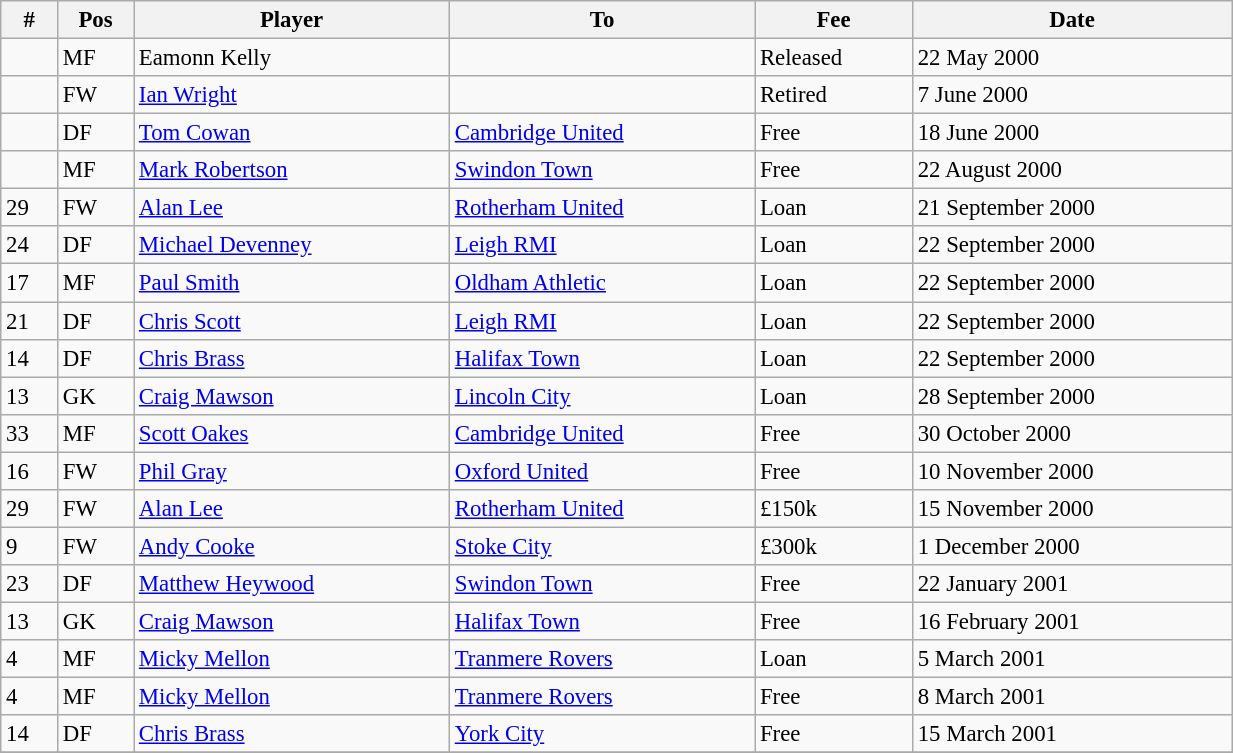<table width=65% class="wikitable" style="text-align:center; font-size:95%; text-align:left">
<tr>
<th>#</th>
<th>Pos</th>
<th>Player</th>
<th>To</th>
<th>Fee</th>
<th>Date</th>
</tr>
<tr --->
<td></td>
<td>MF</td>
<td> Eamonn Kelly</td>
<td></td>
<td>Released</td>
<td>22 May 2000</td>
</tr>
<tr --->
<td></td>
<td>FW</td>
<td> <a href='#'>Ian Wright</a></td>
<td></td>
<td>Retired</td>
<td>7 June 2000</td>
</tr>
<tr --->
<td></td>
<td>DF</td>
<td> <a href='#'>Tom Cowan</a></td>
<td><a href='#'>Cambridge United</a></td>
<td>Free</td>
<td>18 June 2000</td>
</tr>
<tr --->
<td></td>
<td>MF</td>
<td> <a href='#'>Mark Robertson</a></td>
<td><a href='#'>Swindon Town</a></td>
<td>Free</td>
<td>22 August 2000</td>
</tr>
<tr --->
<td>29</td>
<td>FW</td>
<td> <a href='#'>Alan Lee</a></td>
<td><a href='#'>Rotherham United</a></td>
<td>Loan</td>
<td>21 September 2000</td>
</tr>
<tr --->
<td>24</td>
<td>DF</td>
<td> <a href='#'>Michael Devenney</a></td>
<td><a href='#'>Leigh RMI</a></td>
<td>Loan</td>
<td>22 September 2000</td>
</tr>
<tr --->
<td>17</td>
<td>MF</td>
<td> <a href='#'>Paul Smith</a></td>
<td><a href='#'>Oldham Athletic</a></td>
<td>Loan</td>
<td>22 September 2000</td>
</tr>
<tr --->
<td>21</td>
<td>DF</td>
<td> <a href='#'>Chris Scott</a></td>
<td><a href='#'>Leigh RMI</a></td>
<td>Loan</td>
<td>22 September 2000</td>
</tr>
<tr --->
<td>14</td>
<td>DF</td>
<td> <a href='#'>Chris Brass</a></td>
<td><a href='#'>Halifax Town</a></td>
<td>Loan</td>
<td>22 September 2000</td>
</tr>
<tr --->
<td>13</td>
<td>GK</td>
<td> <a href='#'>Craig Mawson</a></td>
<td><a href='#'>Lincoln City</a></td>
<td>Loan</td>
<td>28 September 2000</td>
</tr>
<tr --->
<td>33</td>
<td>MF</td>
<td> <a href='#'>Scott Oakes</a></td>
<td><a href='#'>Cambridge United</a></td>
<td>Free</td>
<td>30 October 2000</td>
</tr>
<tr --->
<td>16</td>
<td>FW</td>
<td> <a href='#'>Phil Gray</a></td>
<td><a href='#'>Oxford United</a></td>
<td>Free</td>
<td>10 November 2000</td>
</tr>
<tr --->
<td>29</td>
<td>FW</td>
<td> <a href='#'>Alan Lee</a></td>
<td><a href='#'>Rotherham United</a></td>
<td>£150k</td>
<td>15 November 2000</td>
</tr>
<tr --->
<td>9</td>
<td>FW</td>
<td> <a href='#'>Andy Cooke</a></td>
<td><a href='#'>Stoke City</a></td>
<td>£300k</td>
<td>1 December 2000</td>
</tr>
<tr --->
<td>23</td>
<td>DF</td>
<td> <a href='#'>Matthew Heywood</a></td>
<td><a href='#'>Swindon Town</a></td>
<td>Free</td>
<td>22 January 2001</td>
</tr>
<tr --->
<td>13</td>
<td>GK</td>
<td> <a href='#'>Craig Mawson</a></td>
<td><a href='#'>Halifax Town</a></td>
<td>Free</td>
<td>16 February 2001</td>
</tr>
<tr --->
<td>4</td>
<td>MF</td>
<td> <a href='#'>Micky Mellon</a></td>
<td><a href='#'>Tranmere Rovers</a></td>
<td>Loan</td>
<td>5 March 2001</td>
</tr>
<tr --->
<td>4</td>
<td>MF</td>
<td> <a href='#'>Micky Mellon</a></td>
<td><a href='#'>Tranmere Rovers</a></td>
<td>Free</td>
<td>8 March 2001</td>
</tr>
<tr --->
<td>14</td>
<td>DF</td>
<td> <a href='#'>Chris Brass</a></td>
<td><a href='#'>York City</a></td>
<td>Free</td>
<td>15 March 2001</td>
</tr>
<tr --->
</tr>
</table>
